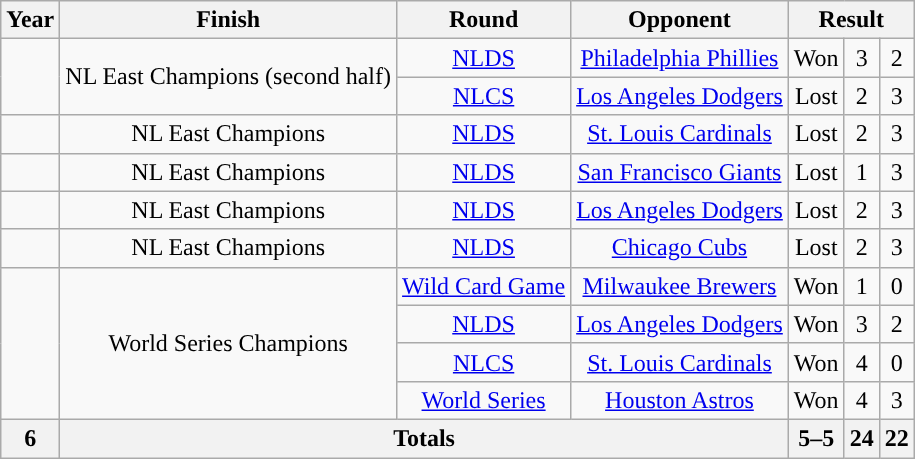<table class="wikitable">
<tr>
<th colspan=1>Year</th>
<th colspan=1>Finish</th>
<th colspan=1>Round</th>
<th colspan=1>Opponent</th>
<th colspan=3>Result</th>
</tr>
<tr>
<td align="center" rowspan="2"></td>
<td align="center" rowspan="2">NL East Champions (second half)</td>
<td align="center"><a href='#'>NLDS</a></td>
<td align="center"><a href='#'>Philadelphia Phillies</a></td>
<td align="center">Won</td>
<td align="center">3</td>
<td align="center">2</td>
</tr>
<tr>
<td align="center"><a href='#'>NLCS</a></td>
<td align="center"><a href='#'>Los Angeles Dodgers</a></td>
<td align="center">Lost</td>
<td align="center">2</td>
<td align="center">3</td>
</tr>
<tr>
<td align="center" rowspan="1"></td>
<td align="center" rowspan="1">NL East Champions</td>
<td align="center"><a href='#'>NLDS</a></td>
<td align="center"><a href='#'>St. Louis Cardinals</a></td>
<td align="center">Lost</td>
<td align="center">2</td>
<td align="center">3</td>
</tr>
<tr>
<td align="center" rowspan="1"></td>
<td align="center" rowspan="1">NL East Champions</td>
<td align="center"><a href='#'>NLDS</a></td>
<td align="center"><a href='#'>San Francisco Giants</a></td>
<td align="center">Lost</td>
<td align="center">1</td>
<td align="center">3</td>
</tr>
<tr>
<td align="center" rowspan="1"></td>
<td align="center" rowspan="1">NL East Champions</td>
<td align="center"><a href='#'>NLDS</a></td>
<td align="center"><a href='#'>Los Angeles Dodgers</a></td>
<td align="center">Lost</td>
<td align="center">2</td>
<td align="center">3</td>
</tr>
<tr>
<td align="center" rowspan="1"></td>
<td align="center" rowspan="1">NL East Champions</td>
<td align="center"><a href='#'>NLDS</a></td>
<td align="center"><a href='#'>Chicago Cubs</a></td>
<td align="center">Lost</td>
<td align="center">2</td>
<td align="center">3</td>
</tr>
<tr>
<td align="center" rowspan="4"></td>
<td align="center" rowspan="4">World Series Champions</td>
<td align="center"><a href='#'>Wild Card Game</a></td>
<td align="center"><a href='#'>Milwaukee Brewers</a></td>
<td align="center">Won</td>
<td align="center">1</td>
<td align="center">0</td>
</tr>
<tr>
<td align="center"><a href='#'>NLDS</a></td>
<td align="center"><a href='#'>Los Angeles Dodgers</a></td>
<td align="center">Won</td>
<td align="center">3</td>
<td align="center">2</td>
</tr>
<tr>
<td align="center"><a href='#'>NLCS</a></td>
<td align="center"><a href='#'>St. Louis Cardinals</a></td>
<td align="center">Won</td>
<td align="center">4</td>
<td align="center">0</td>
</tr>
<tr>
<td align="center"><a href='#'>World Series</a></td>
<td align="center"><a href='#'>Houston Astros</a></td>
<td align="center">Won</td>
<td align="center">4</td>
<td align="center">3</td>
</tr>
<tr>
<th align="center">6</th>
<th colspan="3">Totals</th>
<th>5–5</th>
<th>24</th>
<th>22</th>
</tr>
</table>
